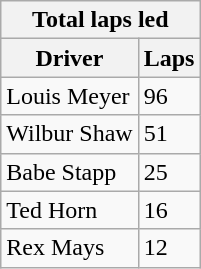<table class="wikitable">
<tr>
<th colspan=2>Total laps led</th>
</tr>
<tr>
<th>Driver</th>
<th>Laps</th>
</tr>
<tr>
<td>Louis Meyer</td>
<td>96</td>
</tr>
<tr>
<td>Wilbur Shaw</td>
<td>51</td>
</tr>
<tr>
<td>Babe Stapp</td>
<td>25</td>
</tr>
<tr>
<td>Ted Horn</td>
<td>16</td>
</tr>
<tr>
<td>Rex Mays</td>
<td>12</td>
</tr>
</table>
